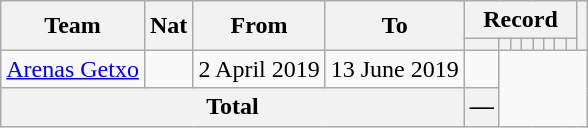<table class="wikitable" style="text-align: center">
<tr>
<th rowspan="2">Team</th>
<th rowspan="2">Nat</th>
<th rowspan="2">From</th>
<th rowspan="2">To</th>
<th colspan="8">Record</th>
<th rowspan=2></th>
</tr>
<tr>
<th></th>
<th></th>
<th></th>
<th></th>
<th></th>
<th></th>
<th></th>
<th></th>
</tr>
<tr>
<td align=left><a href='#'>Arenas Getxo</a></td>
<td></td>
<td align=left>2 April 2019</td>
<td align=left>13 June 2019<br></td>
<td></td>
</tr>
<tr>
<th colspan="4">Total<br></th>
<th>—</th>
</tr>
</table>
